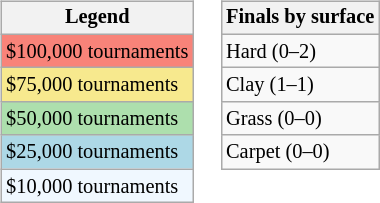<table>
<tr valign=top>
<td><br><table class=wikitable style="font-size:85%">
<tr>
<th>Legend</th>
</tr>
<tr style="background:#f88379;">
<td>$100,000 tournaments</td>
</tr>
<tr style="background:#f7e98e;">
<td>$75,000 tournaments</td>
</tr>
<tr style="background:#addfad;">
<td>$50,000 tournaments</td>
</tr>
<tr style="background:lightblue;">
<td>$25,000 tournaments</td>
</tr>
<tr style="background:#f0f8ff;">
<td>$10,000 tournaments</td>
</tr>
</table>
</td>
<td><br><table class=wikitable style="font-size:85%">
<tr>
<th>Finals by surface</th>
</tr>
<tr>
<td>Hard (0–2)</td>
</tr>
<tr>
<td>Clay (1–1)</td>
</tr>
<tr>
<td>Grass (0–0)</td>
</tr>
<tr>
<td>Carpet (0–0)</td>
</tr>
</table>
</td>
</tr>
</table>
